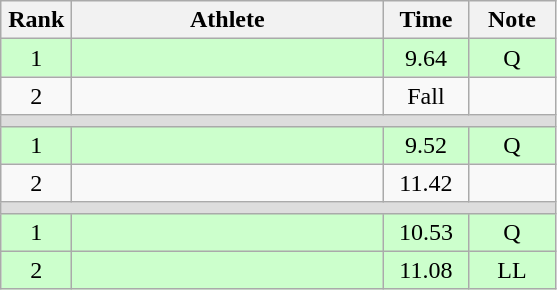<table class=wikitable style="text-align:center">
<tr>
<th width=40>Rank</th>
<th width=200>Athlete</th>
<th width=50>Time</th>
<th width=50>Note</th>
</tr>
<tr bgcolor=ccffcc>
<td>1</td>
<td align=left></td>
<td>9.64</td>
<td>Q</td>
</tr>
<tr>
<td>2</td>
<td align=left></td>
<td>Fall</td>
<td></td>
</tr>
<tr bgcolor=#DDDDDD>
<td colspan=4></td>
</tr>
<tr bgcolor=ccffcc>
<td>1</td>
<td align=left></td>
<td>9.52</td>
<td>Q</td>
</tr>
<tr>
<td>2</td>
<td align=left></td>
<td>11.42</td>
<td></td>
</tr>
<tr bgcolor=#DDDDDD>
<td colspan=4></td>
</tr>
<tr bgcolor=ccffcc>
<td>1</td>
<td align=left></td>
<td>10.53</td>
<td>Q</td>
</tr>
<tr bgcolor=ccffcc>
<td>2</td>
<td align=left></td>
<td>11.08</td>
<td>LL</td>
</tr>
</table>
